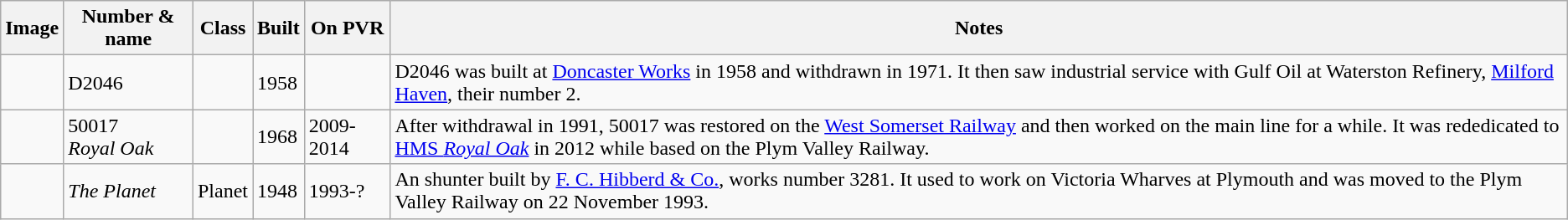<table class="wikitable sortable">
<tr>
<th class=unsortable>Image</th>
<th>Number & name</th>
<th>Class</th>
<th>Built</th>
<th>On PVR</th>
<th class=unsortable>Notes</th>
</tr>
<tr>
<td></td>
<td data-sort-value=02046>D2046</td>
<td></td>
<td>1958</td>
<td></td>
<td>D2046 was built at <a href='#'>Doncaster Works</a> in 1958 and withdrawn in 1971. It then saw industrial service with Gulf Oil at Waterston Refinery, <a href='#'>Milford Haven</a>, their number 2.</td>
</tr>
<tr>
<td></td>
<td>50017 <br><em>Royal Oak</em></td>
<td></td>
<td>1968</td>
<td>2009-2014</td>
<td>After withdrawal in 1991, 50017 was restored on the <a href='#'>West Somerset Railway</a> and then worked on the main line for a while. It was rededicated to <a href='#'>HMS <em>Royal Oak</em></a> in 2012 while based on the Plym Valley Railway.</td>
</tr>
<tr>
<td></td>
<td><em>The Planet</em></td>
<td>Planet</td>
<td>1948</td>
<td>1993-?</td>
<td>An  shunter built by <a href='#'>F. C. Hibberd & Co.</a>, works number 3281. It used to work on Victoria Wharves at Plymouth and was moved to the Plym Valley Railway on 22 November 1993.</td>
</tr>
</table>
